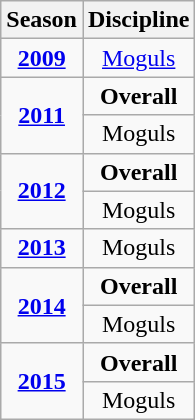<table class="wikitable" style="text-align:center;">
<tr>
<th>Season</th>
<th>Discipline</th>
</tr>
<tr>
<td><strong><a href='#'>2009</a></strong></td>
<td><a href='#'>Moguls</a></td>
</tr>
<tr>
<td rowspan=2><strong><a href='#'>2011</a></strong></td>
<td><strong>Overall</strong></td>
</tr>
<tr>
<td>Moguls</td>
</tr>
<tr>
<td rowspan=2><strong><a href='#'>2012</a></strong></td>
<td><strong>Overall</strong></td>
</tr>
<tr>
<td>Moguls</td>
</tr>
<tr>
<td><strong><a href='#'>2013</a></strong></td>
<td>Moguls</td>
</tr>
<tr>
<td rowspan=2><strong><a href='#'>2014</a></strong></td>
<td><strong>Overall</strong></td>
</tr>
<tr>
<td>Moguls</td>
</tr>
<tr>
<td rowspan=2><strong><a href='#'>2015</a></strong></td>
<td><strong>Overall</strong></td>
</tr>
<tr>
<td>Moguls</td>
</tr>
</table>
